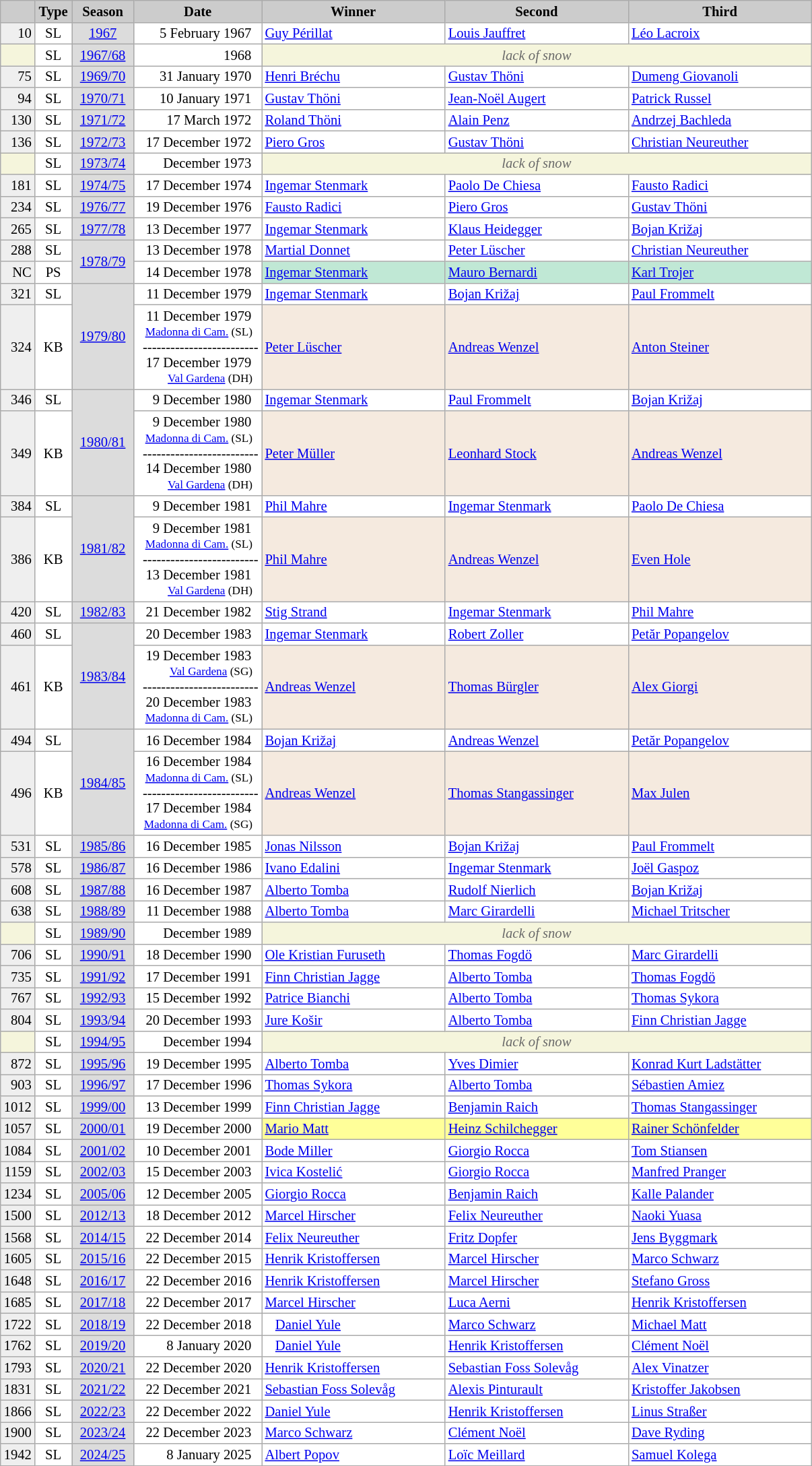<table class="wikitable plainrowheaders" style="background:#fff; font-size:86%; line-height:15px; border:grey solid 1px; border-collapse:collapse;">
<tr style="background:#ccc; text-align:center;">
<th style="background-color: #ccc;" width="23"></th>
<th style="background-color: #ccc;" width="30">Type</th>
<th style="background-color: #ccc;" width="55">Season</th>
<th style="background-color: #ccc;" width="120">Date</th>
<th style="background:#ccc;" width="175">Winner</th>
<th style="background:#ccc;" width="175">Second</th>
<th style="background:#ccc;" width="175">Third</th>
</tr>
<tr>
<td align=right bgcolor="#EFEFEF">10</td>
<td align=center>SL</td>
<td bgcolor=gainsboro align=center><a href='#'>1967</a></td>
<td align=right>5 February 1967  </td>
<td> <a href='#'>Guy Périllat</a></td>
<td> <a href='#'>Louis Jauffret</a></td>
<td> <a href='#'>Léo Lacroix</a></td>
</tr>
<tr>
<td align=right bgcolor=F5F5DC></td>
<td align=center>SL</td>
<td bgcolor=gainsboro align=center><a href='#'>1967/68</a></td>
<td align=right>1968  </td>
<td align=center colspan=3 style=color:#696969 bgcolor=F5F5DC><em>lack of snow</em></td>
</tr>
<tr>
<td align=right bgcolor="#EFEFEF">75</td>
<td align=center>SL</td>
<td bgcolor=gainsboro align=center><a href='#'>1969/70</a></td>
<td align=right>31 January 1970  </td>
<td> <a href='#'>Henri Bréchu</a></td>
<td> <a href='#'>Gustav Thöni</a></td>
<td> <a href='#'>Dumeng Giovanoli</a></td>
</tr>
<tr>
<td align=right bgcolor="#EFEFEF">94</td>
<td align=center>SL</td>
<td bgcolor=gainsboro align=center><a href='#'>1970/71</a></td>
<td align=right>10 January 1971  </td>
<td> <a href='#'>Gustav Thöni</a></td>
<td> <a href='#'>Jean-Noël Augert</a></td>
<td> <a href='#'>Patrick Russel</a></td>
</tr>
<tr>
<td align=right bgcolor="#EFEFEF">130</td>
<td align=center>SL</td>
<td bgcolor=gainsboro align=center><a href='#'>1971/72</a></td>
<td align=right>17 March 1972  </td>
<td> <a href='#'>Roland Thöni</a></td>
<td> <a href='#'>Alain Penz</a></td>
<td> <a href='#'>Andrzej Bachleda</a></td>
</tr>
<tr>
<td align=right bgcolor="#EFEFEF">136</td>
<td align=center>SL</td>
<td bgcolor=gainsboro align=center><a href='#'>1972/73</a></td>
<td align=right>17 December 1972  </td>
<td> <a href='#'>Piero Gros</a></td>
<td> <a href='#'>Gustav Thöni</a></td>
<td> <a href='#'>Christian Neureuther</a></td>
</tr>
<tr>
<td align=right bgcolor=F5F5DC></td>
<td align=center>SL</td>
<td bgcolor=gainsboro align=center><a href='#'>1973/74</a></td>
<td align=right>December 1973  </td>
<td align=center colspan=3 bgcolor=F5F5DC style=color:#696969><em>lack of snow</em></td>
</tr>
<tr>
<td align=right bgcolor="#EFEFEF">181</td>
<td align=center>SL</td>
<td bgcolor=gainsboro align=center><a href='#'>1974/75</a></td>
<td align=right>17 December 1974  </td>
<td> <a href='#'>Ingemar Stenmark</a></td>
<td> <a href='#'>Paolo De Chiesa</a></td>
<td> <a href='#'>Fausto Radici</a></td>
</tr>
<tr>
<td align=right bgcolor="#EFEFEF">234</td>
<td align=center>SL</td>
<td bgcolor=gainsboro align=center><a href='#'>1976/77</a></td>
<td align=right>19 December 1976  </td>
<td> <a href='#'>Fausto Radici</a></td>
<td> <a href='#'>Piero Gros</a></td>
<td> <a href='#'>Gustav Thöni</a></td>
</tr>
<tr>
<td align=right bgcolor="#EFEFEF">265</td>
<td align=center>SL</td>
<td bgcolor=gainsboro align=center><a href='#'>1977/78</a></td>
<td align=right>13 December 1977  </td>
<td> <a href='#'>Ingemar Stenmark</a></td>
<td> <a href='#'>Klaus Heidegger</a></td>
<td> <a href='#'>Bojan Križaj</a></td>
</tr>
<tr>
<td align=right bgcolor="#EFEFEF">288</td>
<td align=center>SL</td>
<td bgcolor=gainsboro align=center rowspan=2><a href='#'>1978/79</a></td>
<td align=right>13 December 1978  </td>
<td> <a href='#'>Martial Donnet</a></td>
<td> <a href='#'>Peter Lüscher</a></td>
<td> <a href='#'>Christian Neureuther</a></td>
</tr>
<tr>
<td align=right bgcolor="#EFEFEF">NC</td>
<td align=center>PS</td>
<td align=right>14 December 1978  </td>
<td bgcolor=#C0E8D5> <a href='#'>Ingemar Stenmark</a></td>
<td bgcolor=#C0E8D5> <a href='#'>Mauro Bernardi</a></td>
<td bgcolor=#C0E8D5> <a href='#'>Karl Trojer</a></td>
</tr>
<tr>
<td align=right bgcolor="#EFEFEF">321</td>
<td align=center>SL</td>
<td bgcolor=gainsboro align=center rowspan=2><a href='#'>1979/80</a></td>
<td align=right>11 December 1979  </td>
<td> <a href='#'>Ingemar Stenmark</a></td>
<td> <a href='#'>Bojan Križaj</a></td>
<td> <a href='#'>Paul Frommelt</a></td>
</tr>
<tr>
<td align=right bgcolor="#EFEFEF">324</td>
<td align=center>KB</td>
<td align=right>11 December 1979  <br><small><a href='#'>Madonna di Cam.</a> (SL)  </small><br>------------------------- <br>17 December 1979  <br><small><a href='#'>Val Gardena</a> (DH)  </small></td>
<td bgcolor=#F5EADF> <a href='#'>Peter Lüscher</a></td>
<td bgcolor=#F5EADF> <a href='#'>Andreas Wenzel</a></td>
<td bgcolor=#F5EADF> <a href='#'>Anton Steiner</a></td>
</tr>
<tr>
<td align=right bgcolor="#EFEFEF">346</td>
<td align=center>SL</td>
<td bgcolor=gainsboro align=center rowspan=2><a href='#'>1980/81</a></td>
<td align=right>9 December 1980  </td>
<td> <a href='#'>Ingemar Stenmark</a></td>
<td> <a href='#'>Paul Frommelt</a></td>
<td> <a href='#'>Bojan Križaj</a></td>
</tr>
<tr>
<td align=right bgcolor="#EFEFEF">349</td>
<td align=center>KB</td>
<td align=right>9 December 1980  <br><small><a href='#'>Madonna di Cam.</a> (SL)  </small><br>------------------------- <br>14 December 1980  <br><small><a href='#'>Val Gardena</a> (DH)  </small></td>
<td bgcolor=#F5EADF> <a href='#'>Peter Müller</a></td>
<td bgcolor=#F5EADF> <a href='#'>Leonhard Stock</a></td>
<td bgcolor=#F5EADF> <a href='#'>Andreas Wenzel</a></td>
</tr>
<tr>
<td align=right bgcolor="#EFEFEF">384</td>
<td align=center>SL</td>
<td bgcolor=gainsboro align=center rowspan=2><a href='#'>1981/82</a></td>
<td align=right>9 December 1981  </td>
<td> <a href='#'>Phil Mahre</a></td>
<td> <a href='#'>Ingemar Stenmark</a></td>
<td> <a href='#'>Paolo De Chiesa</a></td>
</tr>
<tr>
<td align=right bgcolor="#EFEFEF">386</td>
<td align=center>KB</td>
<td align=right>9 December 1981  <br><small><a href='#'>Madonna di Cam.</a> (SL)  </small><br>------------------------- <br>13 December 1981  <br><small><a href='#'>Val Gardena</a> (DH)  </small></td>
<td bgcolor=#F5EADF> <a href='#'>Phil Mahre</a></td>
<td bgcolor=#F5EADF> <a href='#'>Andreas Wenzel</a></td>
<td bgcolor=#F5EADF> <a href='#'>Even Hole</a></td>
</tr>
<tr>
<td align=right bgcolor="#EFEFEF">420</td>
<td align=center>SL</td>
<td bgcolor=gainsboro align=center><a href='#'>1982/83</a></td>
<td align=right>21 December 1982  </td>
<td> <a href='#'>Stig Strand</a></td>
<td> <a href='#'>Ingemar Stenmark</a></td>
<td> <a href='#'>Phil Mahre</a></td>
</tr>
<tr>
<td align=right bgcolor="#EFEFEF">460</td>
<td align=center>SL</td>
<td bgcolor=gainsboro align=center rowspan=2><a href='#'>1983/84</a></td>
<td align=right>20 December 1983  </td>
<td> <a href='#'>Ingemar Stenmark</a></td>
<td> <a href='#'>Robert Zoller</a></td>
<td> <a href='#'>Petăr Popangelov</a></td>
</tr>
<tr>
<td align=right bgcolor="#EFEFEF">461</td>
<td align=center>KB</td>
<td align=right>19 December 1983  <br><small><a href='#'>Val Gardena</a> (SG)  </small><br>------------------------- <br>20 December 1983  <br><small><a href='#'>Madonna di Cam.</a> (SL)  </small></td>
<td bgcolor=#F5EADF> <a href='#'>Andreas Wenzel</a></td>
<td bgcolor=#F5EADF> <a href='#'>Thomas Bürgler</a></td>
<td bgcolor=#F5EADF> <a href='#'>Alex Giorgi</a></td>
</tr>
<tr>
<td align=right bgcolor="#EFEFEF">494</td>
<td align=center>SL</td>
<td bgcolor=gainsboro align=center rowspan=2><a href='#'>1984/85</a></td>
<td align=right>16 December 1984  </td>
<td> <a href='#'>Bojan Križaj</a></td>
<td> <a href='#'>Andreas Wenzel</a></td>
<td> <a href='#'>Petăr Popangelov</a></td>
</tr>
<tr>
<td align=right bgcolor="#EFEFEF">496</td>
<td align=center>KB</td>
<td align=right>16 December 1984  <br><small><a href='#'>Madonna di Cam.</a> (SL)  </small><br>------------------------- <br>17 December 1984  <br><small><a href='#'>Madonna di Cam.</a> (SG)  </small></td>
<td bgcolor=#F5EADF> <a href='#'>Andreas Wenzel</a></td>
<td bgcolor=#F5EADF> <a href='#'>Thomas Stangassinger</a></td>
<td bgcolor=#F5EADF> <a href='#'>Max Julen</a></td>
</tr>
<tr>
<td align=right bgcolor="#EFEFEF">531</td>
<td align=center>SL</td>
<td bgcolor=gainsboro align=center><a href='#'>1985/86</a></td>
<td align=right>16 December 1985  </td>
<td> <a href='#'>Jonas Nilsson</a></td>
<td> <a href='#'>Bojan Križaj</a></td>
<td> <a href='#'>Paul Frommelt</a></td>
</tr>
<tr>
<td align=right bgcolor="#EFEFEF">578</td>
<td align=center>SL</td>
<td bgcolor=gainsboro align=center><a href='#'>1986/87</a></td>
<td align=right>16 December 1986  </td>
<td> <a href='#'>Ivano Edalini</a></td>
<td> <a href='#'>Ingemar Stenmark</a></td>
<td> <a href='#'>Joël Gaspoz</a></td>
</tr>
<tr>
<td align=right bgcolor="#EFEFEF">608</td>
<td align=center>SL</td>
<td bgcolor=gainsboro align=center><a href='#'>1987/88</a></td>
<td align=right>16 December 1987  </td>
<td> <a href='#'>Alberto Tomba</a></td>
<td> <a href='#'>Rudolf Nierlich</a></td>
<td> <a href='#'>Bojan Križaj</a></td>
</tr>
<tr>
<td align=right bgcolor="#EFEFEF">638</td>
<td align=center>SL</td>
<td bgcolor=gainsboro align=center><a href='#'>1988/89</a></td>
<td align=right>11 December 1988  </td>
<td> <a href='#'>Alberto Tomba</a></td>
<td> <a href='#'>Marc Girardelli</a></td>
<td> <a href='#'>Michael Tritscher</a></td>
</tr>
<tr>
<td align=right bgcolor=F5F5DC></td>
<td align=center>SL</td>
<td bgcolor=gainsboro align=center><a href='#'>1989/90</a></td>
<td align=right>December 1989  </td>
<td align=center colspan=3 bgcolor=F5F5DC style=color:#696969><em>lack of snow</em></td>
</tr>
<tr>
<td align=right bgcolor="#EFEFEF">706</td>
<td align=center>SL</td>
<td bgcolor=gainsboro align=center><a href='#'>1990/91</a></td>
<td align=right>18 December 1990  </td>
<td> <a href='#'>Ole Kristian Furuseth</a></td>
<td> <a href='#'>Thomas Fogdö</a></td>
<td> <a href='#'>Marc Girardelli</a></td>
</tr>
<tr>
<td align=right bgcolor="#EFEFEF">735</td>
<td align=center>SL</td>
<td bgcolor=gainsboro align=center><a href='#'>1991/92</a></td>
<td align=right>17 December 1991  </td>
<td> <a href='#'>Finn Christian Jagge</a></td>
<td> <a href='#'>Alberto Tomba</a></td>
<td> <a href='#'>Thomas Fogdö</a></td>
</tr>
<tr>
<td align=right bgcolor="#EFEFEF">767</td>
<td align=center>SL</td>
<td bgcolor=gainsboro align=center><a href='#'>1992/93</a></td>
<td align=right>15 December 1992  </td>
<td> <a href='#'>Patrice Bianchi</a></td>
<td> <a href='#'>Alberto Tomba</a></td>
<td> <a href='#'>Thomas Sykora</a></td>
</tr>
<tr>
<td align=right bgcolor="#EFEFEF">804</td>
<td align=center>SL</td>
<td bgcolor=gainsboro align=center><a href='#'>1993/94</a></td>
<td align=right>20 December 1993  </td>
<td> <a href='#'>Jure Košir</a></td>
<td> <a href='#'>Alberto Tomba</a></td>
<td> <a href='#'>Finn Christian Jagge</a></td>
</tr>
<tr>
<td align=right bgcolor=F5F5DC></td>
<td align=center>SL</td>
<td bgcolor=gainsboro align=center><a href='#'>1994/95</a></td>
<td align=right>December 1994  </td>
<td align=center colspan=3 bgcolor=F5F5DC style=color:#696969><em>lack of snow</em></td>
</tr>
<tr>
<td align=right bgcolor="#EFEFEF">872</td>
<td align=center>SL</td>
<td bgcolor=gainsboro align=center><a href='#'>1995/96</a></td>
<td align=right>19 December 1995  </td>
<td> <a href='#'>Alberto Tomba</a></td>
<td> <a href='#'>Yves Dimier</a></td>
<td> <a href='#'>Konrad Kurt Ladstätter</a></td>
</tr>
<tr>
<td align=right bgcolor="#EFEFEF">903</td>
<td align=center>SL</td>
<td bgcolor=gainsboro align=center><a href='#'>1996/97</a></td>
<td align=right>17 December 1996  </td>
<td> <a href='#'>Thomas Sykora</a></td>
<td> <a href='#'>Alberto Tomba</a></td>
<td> <a href='#'>Sébastien Amiez</a></td>
</tr>
<tr>
<td align=right bgcolor="#EFEFEF">1012</td>
<td align=center>SL</td>
<td bgcolor=gainsboro align=center><a href='#'>1999/00</a></td>
<td align=right>13 December 1999  </td>
<td> <a href='#'>Finn Christian Jagge</a></td>
<td> <a href='#'>Benjamin Raich</a></td>
<td> <a href='#'>Thomas Stangassinger</a></td>
</tr>
<tr>
<td align=right bgcolor="#EFEFEF">1057</td>
<td align=center>SL</td>
<td bgcolor=gainsboro align=center><a href='#'>2000/01</a></td>
<td align=right>19 December 2000  </td>
<td bgcolor=#FFFF99> <a href='#'>Mario Matt</a></td>
<td bgcolor=#FFFF99> <a href='#'>Heinz Schilchegger</a></td>
<td bgcolor=#FFFF99> <a href='#'>Rainer Schönfelder</a></td>
</tr>
<tr>
<td align=right bgcolor="#EFEFEF">1084</td>
<td align=center>SL</td>
<td bgcolor=gainsboro align=center><a href='#'>2001/02</a></td>
<td align=right>10 December 2001  </td>
<td> <a href='#'>Bode Miller</a></td>
<td> <a href='#'>Giorgio Rocca</a></td>
<td> <a href='#'>Tom Stiansen</a></td>
</tr>
<tr>
<td align=right bgcolor="#EFEFEF">1159</td>
<td align=center>SL</td>
<td bgcolor=gainsboro align=center><a href='#'>2002/03</a></td>
<td align=right>15 December 2003  </td>
<td> <a href='#'>Ivica Kostelić</a></td>
<td> <a href='#'>Giorgio Rocca</a></td>
<td> <a href='#'>Manfred Pranger</a></td>
</tr>
<tr>
<td align=right bgcolor="#EFEFEF">1234</td>
<td align=center>SL</td>
<td bgcolor=gainsboro align=center><a href='#'>2005/06</a></td>
<td align=right>12 December 2005  </td>
<td> <a href='#'>Giorgio Rocca</a></td>
<td> <a href='#'>Benjamin Raich</a></td>
<td> <a href='#'>Kalle Palander</a></td>
</tr>
<tr>
<td align=right bgcolor="#EFEFEF">1500</td>
<td align=center>SL</td>
<td bgcolor=gainsboro align=center><a href='#'>2012/13</a></td>
<td align=right>18 December 2012  </td>
<td> <a href='#'>Marcel Hirscher</a></td>
<td> <a href='#'>Felix Neureuther</a></td>
<td> <a href='#'>Naoki Yuasa</a></td>
</tr>
<tr>
<td align=right bgcolor="#EFEFEF">1568</td>
<td align=center>SL</td>
<td bgcolor=gainsboro align=center><a href='#'>2014/15</a></td>
<td align=right>22 December 2014  </td>
<td> <a href='#'>Felix Neureuther</a></td>
<td> <a href='#'>Fritz Dopfer</a></td>
<td> <a href='#'>Jens Byggmark</a></td>
</tr>
<tr>
<td align=right bgcolor="#EFEFEF">1605</td>
<td align=center>SL</td>
<td bgcolor=gainsboro align=center><a href='#'>2015/16</a></td>
<td align=right>22 December 2015  </td>
<td> <a href='#'>Henrik Kristoffersen</a></td>
<td> <a href='#'>Marcel Hirscher</a></td>
<td> <a href='#'>Marco Schwarz</a></td>
</tr>
<tr>
<td align=right bgcolor="#EFEFEF">1648</td>
<td align=center>SL</td>
<td bgcolor=gainsboro align=center><a href='#'>2016/17</a></td>
<td align=right>22 December 2016  </td>
<td> <a href='#'>Henrik Kristoffersen</a></td>
<td> <a href='#'>Marcel Hirscher</a></td>
<td> <a href='#'>Stefano Gross</a></td>
</tr>
<tr>
<td align=right bgcolor="#EFEFEF">1685</td>
<td align=center>SL</td>
<td bgcolor=gainsboro align=center><a href='#'>2017/18</a></td>
<td align=right>22 December 2017  </td>
<td> <a href='#'>Marcel Hirscher</a></td>
<td> <a href='#'>Luca Aerni</a></td>
<td> <a href='#'>Henrik Kristoffersen</a></td>
</tr>
<tr>
<td align=right bgcolor="#EFEFEF">1722</td>
<td align=center>SL</td>
<td bgcolor=gainsboro align=center><a href='#'>2018/19</a></td>
<td align=right>22 December 2018  </td>
<td>   <a href='#'>Daniel Yule</a></td>
<td> <a href='#'>Marco Schwarz</a></td>
<td> <a href='#'>Michael Matt</a></td>
</tr>
<tr>
<td align=right bgcolor="#EFEFEF">1762</td>
<td align=center>SL</td>
<td bgcolor=gainsboro align=center><a href='#'>2019/20</a></td>
<td align=right>8 January 2020  </td>
<td>   <a href='#'>Daniel Yule</a></td>
<td> <a href='#'>Henrik Kristoffersen</a></td>
<td> <a href='#'>Clément Noël</a></td>
</tr>
<tr>
<td align=right bgcolor="#EFEFEF">1793</td>
<td align=center>SL</td>
<td bgcolor=gainsboro align=center><a href='#'>2020/21</a></td>
<td align=right>22 December 2020  </td>
<td> <a href='#'>Henrik Kristoffersen</a></td>
<td> <a href='#'>Sebastian Foss Solevåg</a></td>
<td> <a href='#'>Alex Vinatzer</a></td>
</tr>
<tr>
<td align=right bgcolor="#EFEFEF">1831</td>
<td align=center>SL</td>
<td bgcolor=gainsboro align=center><a href='#'>2021/22</a></td>
<td align=right>22 December 2021  </td>
<td> <a href='#'>Sebastian Foss Solevåg</a></td>
<td> <a href='#'>Alexis Pinturault</a></td>
<td> <a href='#'>Kristoffer Jakobsen</a></td>
</tr>
<tr>
<td align=right bgcolor="#EFEFEF">1866</td>
<td align=center>SL</td>
<td bgcolor=gainsboro align=center><a href='#'>2022/23</a></td>
<td align=right>22 December 2022  </td>
<td> <a href='#'>Daniel Yule</a></td>
<td> <a href='#'>Henrik Kristoffersen</a></td>
<td> <a href='#'>Linus Straßer</a></td>
</tr>
<tr>
<td align=right bgcolor="#EFEFEF">1900</td>
<td align=center>SL</td>
<td bgcolor=gainsboro align=center><a href='#'>2023/24</a></td>
<td align=right>22 December 2023  </td>
<td> <a href='#'>Marco Schwarz</a></td>
<td> <a href='#'>Clément Noël</a></td>
<td> <a href='#'>Dave Ryding</a></td>
</tr>
<tr>
<td align=right bgcolor="#EFEFEF">1942</td>
<td align=center>SL</td>
<td bgcolor=gainsboro align=center><a href='#'>2024/25</a></td>
<td align=right>8 January 2025  </td>
<td> <a href='#'>Albert Popov</a></td>
<td> <a href='#'>Loïc Meillard</a></td>
<td> <a href='#'>Samuel Kolega</a></td>
</tr>
</table>
